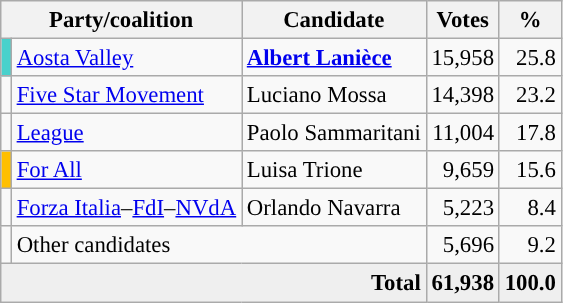<table class="wikitable" style="font-size:95%">
<tr>
<th colspan=2>Party/coalition</th>
<th>Candidate</th>
<th align=right>Votes</th>
<th align=right>%</th>
</tr>
<tr>
<td bgcolor="48D1CC"></td>
<td><a href='#'>Aosta Valley</a></td>
<td><strong><a href='#'>Albert Lanièce</a></strong></td>
<td align=right>15,958</td>
<td align=right>25.8</td>
</tr>
<tr>
<td></td>
<td><a href='#'>Five Star Movement</a></td>
<td>Luciano Mossa</td>
<td align=right>14,398</td>
<td align=right>23.2</td>
</tr>
<tr>
<td></td>
<td><a href='#'>League</a></td>
<td>Paolo Sammaritani</td>
<td align=right>11,004</td>
<td align=right>17.8</td>
</tr>
<tr>
<td bgcolor="FFBF00"></td>
<td><a href='#'>For All</a></td>
<td>Luisa Trione</td>
<td align=right>9,659</td>
<td align=right>15.6</td>
</tr>
<tr>
<td></td>
<td><a href='#'>Forza Italia</a>–<a href='#'>FdI</a>–<a href='#'>NVdA</a></td>
<td>Orlando Navarra</td>
<td align=right>5,223</td>
<td align=right>8.4</td>
</tr>
<tr>
<td></td>
<td colspan=2>Other candidates</td>
<td align=right>5,696</td>
<td align=right>9.2</td>
</tr>
<tr bgcolor="EFEFEF">
<td colspan=3 align=right><strong>Total</strong></td>
<td align=right><strong>61,938</strong></td>
<td align=right><strong>100.0</strong></td>
</tr>
</table>
